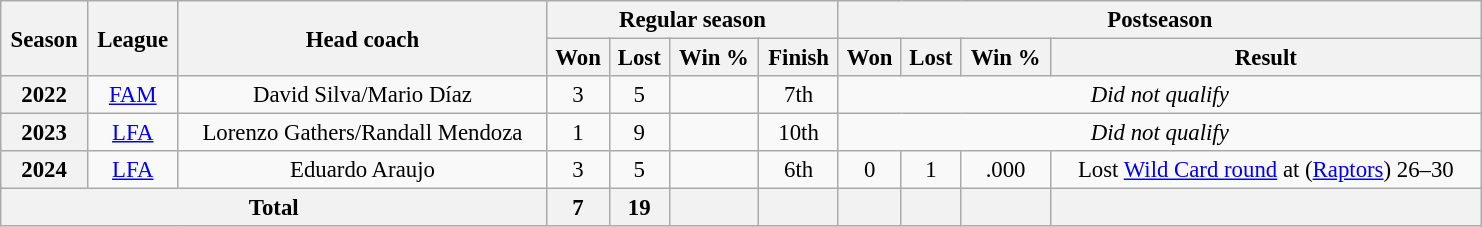<table class="wikitable" style="font-size: 95%; text-align:center; width:65em">
<tr>
<th rowspan="2">Season</th>
<th rowspan="2">League</th>
<th rowspan="2">Head coach</th>
<th colspan="4">Regular season</th>
<th colspan="4">Postseason</th>
</tr>
<tr>
<th>Won</th>
<th>Lost</th>
<th>Win %</th>
<th>Finish</th>
<th>Won</th>
<th>Lost</th>
<th>Win %</th>
<th>Result</th>
</tr>
<tr>
<th>2022</th>
<td><a href='#'>FAM</a></td>
<td>David Silva/Mario Díaz</td>
<td>3</td>
<td>5</td>
<td></td>
<td>7th</td>
<td colspan=4><em>Did not qualify</em></td>
</tr>
<tr>
<th>2023</th>
<td><a href='#'>LFA</a></td>
<td>Lorenzo Gathers/Randall Mendoza</td>
<td>1</td>
<td>9</td>
<td></td>
<td>10th</td>
<td colspan=4><em>Did not qualify</em></td>
</tr>
<tr>
<th>2024</th>
<td><a href='#'>LFA</a></td>
<td>Eduardo Araujo</td>
<td>3</td>
<td>5</td>
<td></td>
<td>6th</td>
<td>0</td>
<td>1</td>
<td>.000</td>
<td>Lost <a href='#'>Wild Card round</a> at (<a href='#'>Raptors</a>) 26–30</td>
</tr>
<tr>
<th colspan="3">Total</th>
<th>7</th>
<th>19</th>
<th></th>
<th></th>
<th></th>
<th></th>
<th></th>
<th></th>
</tr>
</table>
